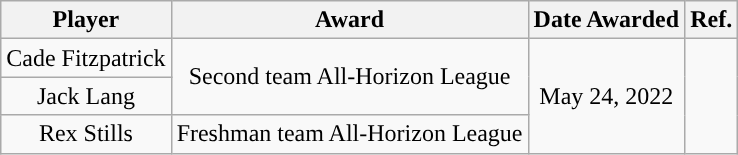<table class="wikitable sortable sortable" style="text-align: center">
<tr align=center>
<th>Player</th>
<th>Award</th>
<th>Date Awarded</th>
<th>Ref.</th>
</tr>
<tr>
<td>Cade Fitzpatrick</td>
<td rowspan="2">Second team All-Horizon League</td>
<td rowspan="7">May 24, 2022</td>
<td rowspan="7"></td>
</tr>
<tr>
<td>Jack Lang</td>
</tr>
<tr>
<td>Rex Stills</td>
<td rowspan="1">Freshman team All-Horizon League</td>
</tr>
</table>
